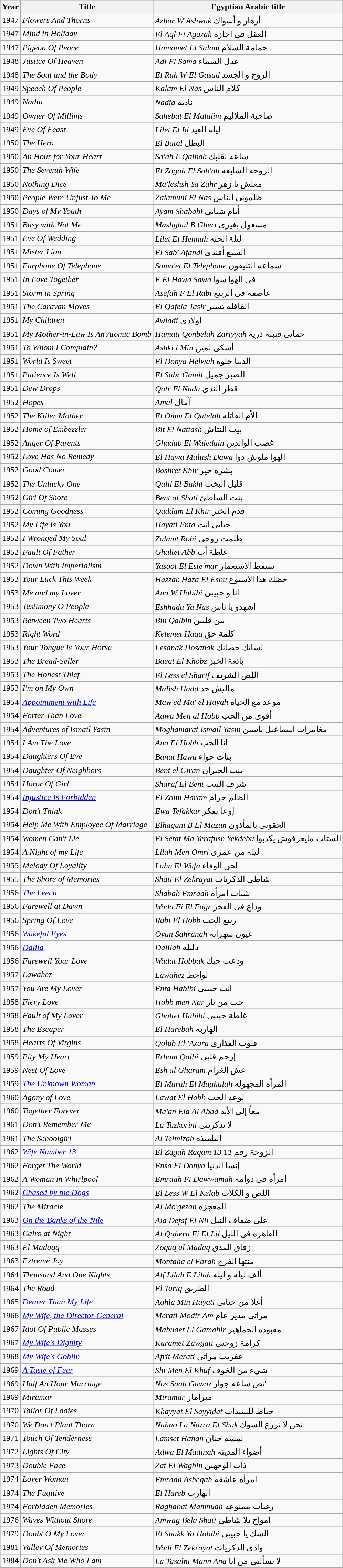<table class="wikitable sortable">
<tr>
<th>Year</th>
<th>Title</th>
<th>Egyptian Arabic title</th>
</tr>
<tr>
<td>1947</td>
<td><em>Flowers And Thorns</em></td>
<td><em>Azhar W Ashwak</em> أزهار و أشواك</td>
</tr>
<tr>
<td>1947</td>
<td><em>Mind in Holiday</em></td>
<td><em>El Aql Fi Agazah</em> العقل فى اجازه</td>
</tr>
<tr>
<td>1947</td>
<td><em>Pigeon Of Peace</em></td>
<td><em>Hamamet El Salam </em> حمامة السلام</td>
</tr>
<tr>
<td>1948</td>
<td><em>Justice Of Heaven</em></td>
<td><em>Adl El Sama</em> عدل السماء</td>
</tr>
<tr>
<td>1948</td>
<td data-sort-value="Soul And The Body, The"><em>The Soul and the Body</em></td>
<td><em>El Ruh W El Gasad</em> الروح و الجسد</td>
</tr>
<tr>
<td>1949</td>
<td><em> Speech Of People</em></td>
<td><em>Kalam El Nas</em> كلام الناس</td>
</tr>
<tr>
<td>1949</td>
<td><em>Nadia</em></td>
<td><em>Nadia</em> ناديه</td>
</tr>
<tr>
<td>1949</td>
<td><em>Owner Of Millims</em></td>
<td><em>Sahebat El Malalim</em> صاحبة الملاليم</td>
</tr>
<tr>
<td>1949</td>
<td><em>Eve Of Feast</em></td>
<td><em>Lilet El Id</em>  ليلة العيد</td>
</tr>
<tr>
<td>1950</td>
<td data-sort-value="Hero, The"><em>The Hero </em></td>
<td><em>El Batal</em> البطل</td>
</tr>
<tr>
<td>1950</td>
<td data-sort-value="Hour for Your Heart, An"><em>An Hour for Your Heart</em></td>
<td><em>Sa'ah L Qalbak</em> ساعه لقلبك</td>
</tr>
<tr>
<td>1950</td>
<td data-sort-value="Seventh Wife, The"><em>The Seventh Wife</em></td>
<td><em>El Zogah El Sab'ah</em> الزوجه السابعه</td>
</tr>
<tr>
<td>1950</td>
<td><em> Nothing Dice </em></td>
<td><em>Ma'leshsh Ya Zahr</em> معلش يا زهر</td>
</tr>
<tr>
<td>1950</td>
<td><em>People Were Unjust To Me</em></td>
<td><em>Zalamuni El Nas</em> ظلمونى الناس</td>
</tr>
<tr>
<td>1950</td>
<td><em> Days of My Youth</em></td>
<td><em>Ayam Shababi</em>  أيام شبابى</td>
</tr>
<tr>
<td>1951</td>
<td><em>Busy with Not Me</em></td>
<td><em>Mashghul B Gheri</em> مشغول بغيرى</td>
</tr>
<tr>
<td>1951</td>
<td><em>Eve Of Wedding</em></td>
<td><em>Lilet El Hennah </em> ليلة الحنه</td>
</tr>
<tr>
<td>1951</td>
<td><em>Mister Lion</em></td>
<td><em>El Sab' Afandi</em> السبع أفندى</td>
</tr>
<tr>
<td>1951</td>
<td><em>Earphone Of Telephone</em></td>
<td><em>Sama'et El Telephone</em> سماعة التليفون</td>
</tr>
<tr>
<td>1951</td>
<td><em>In Love Together</em></td>
<td><em>F El Hawa Sawa</em> فى الهوا سوا</td>
</tr>
<tr>
<td>1951</td>
<td><em>Storm in Spring</em></td>
<td><em>Asefah F El Rabi</em> عاصفه فى الربيع</td>
</tr>
<tr>
<td>1951</td>
<td data-sort-value="Caravan Moves, The"><em>The Caravan Moves</em></td>
<td><em>El Qafela Tasir</em> القافله تسير</td>
</tr>
<tr>
<td>1951</td>
<td><em>My Children</em></td>
<td><em>Awladi</em> أولادي</td>
</tr>
<tr '>
<td>1951</td>
<td><em>My Mother-in-Law Is An Atomic Bomb</em></td>
<td><em>Hamati Qonbelah Zariyyah</em> حماتى  قنبله ذريه</td>
</tr>
<tr>
<td>1951</td>
<td><em>To Whom I Complain?</em></td>
<td><em>Ashki l Min</em> أشكى لمين</td>
</tr>
<tr>
<td>1951</td>
<td><em>World Is Sweet</em></td>
<td><em>El Donya Helwah </em> الدنيا حلوه</td>
</tr>
<tr>
<td>1951</td>
<td><em>Patience Is Well</em></td>
<td><em>El Sabr Gamil</em> الصبر جميل</td>
</tr>
<tr>
<td>1951</td>
<td><em>Dew Drops</em></td>
<td><em>Qatr El Nada</em> قطر الندى</td>
</tr>
<tr>
<td>1952</td>
<td><em>Hopes</em></td>
<td><em>Amal</em> آمال</td>
</tr>
<tr>
<td>1952</td>
<td data-sort-value="Killer Mother, The"><em>The Killer Mother</em></td>
<td><em>El Omm El Qatelah</em> الأم القاتله</td>
</tr>
<tr>
<td>1952</td>
<td><em>Home of Embezzler</em></td>
<td><em>Bit El Nattash</em> بيت النتاش</td>
</tr>
<tr>
<td>1952</td>
<td><em>Anger Of Parents</em></td>
<td><em>Ghadab El Waledain</em> غضب الوالدين</td>
</tr>
<tr>
<td>1952</td>
<td><em>Love Has No Remedy</em></td>
<td><em>El Hawa Malush Dawa</em> الهوا ملوش دوا</td>
</tr>
<tr>
<td>1952</td>
<td><em>Good Comer</em></td>
<td><em>Boshret Khir</em> بشرة خير</td>
</tr>
<tr>
<td>1952</td>
<td data-sort-value="Unlikely One, The"><em>The Unlucky One</em></td>
<td><em>Qalil El Bakht</em> قليل البخت</td>
</tr>
<tr>
<td>1952</td>
<td><em>Girl Of Shore</em></td>
<td><em>Bent al Shati </em> بنت الشاطئ</td>
</tr>
<tr>
<td>1952</td>
<td><em>Coming Goodness </em></td>
<td><em>Qaddam El Khir</em> قدم الخير</td>
</tr>
<tr>
<td>1952</td>
<td><em>My Life Is You</em></td>
<td><em>Hayati Enta</em> حياتى انت</td>
</tr>
<tr>
<td>1952</td>
<td><em>I Wronged My Soul</em></td>
<td><em>Zalamt Rohi</em> ظلمت روحى</td>
</tr>
<tr>
<td>1952</td>
<td><em>Fault Of Father</em></td>
<td><em>Ghaltet Abb</em>  غلطة أب</td>
</tr>
<tr>
<td>1952</td>
<td><em>Down With Imperialism</em></td>
<td><em>Yasqot El Este'mar</em> يسقط الاستعمار</td>
</tr>
<tr>
<td>1953</td>
<td><em>Your Luck This Week</em></td>
<td><em>Hazzak Haza El Esbu </em> حظك هذا الاسبوع</td>
</tr>
<tr>
<td>1953</td>
<td><em>Me and my Lover</em></td>
<td><em>Ana W Habibi</em>  انا و حبيبى</td>
</tr>
<tr>
<td>1953</td>
<td><em>Testimony O People</em></td>
<td><em>Eshhadu Ya Nas</em> اشهدو يا ناس</td>
</tr>
<tr>
<td>1953</td>
<td><em>Between Two Hearts</em></td>
<td><em>Bin Qalbin</em> بين قلبين</td>
</tr>
<tr>
<td>1953</td>
<td><em>Right Word</em></td>
<td><em>Kelemet Haqq</em> كلمة حق</td>
</tr>
<tr>
<td>1953</td>
<td><em>Your Tongue Is Your Horse</em></td>
<td><em>Lesanak Hosanak</em> لسانك حصانك</td>
</tr>
<tr>
<td>1953</td>
<td data-sort-value="Bread-Seller, The"><em>The Bread-Seller</em></td>
<td><em>Baeat El Khobz</em> بائعة الخبز</td>
</tr>
<tr>
<td>1953</td>
<td data-sort-value="Honest Thief, The"><em>The Honest Thief</em></td>
<td><em>El Less el Sharif</em> اللص الشريف</td>
</tr>
<tr>
<td>1953</td>
<td><em>I'm on My Own</em></td>
<td><em>Malish Hadd</em> ماليش حد</td>
</tr>
<tr>
<td>1954</td>
<td data-sort-value="Appointment with Life, An"><em><a href='#'>Appointment with Life</a></em></td>
<td><em>Maw'ed Ma' el Hayah</em> موعد مع الحياه</td>
</tr>
<tr>
<td>1954</td>
<td><em>Forter Than Love</em></td>
<td><em>Aqwa Men al Hobb</em> أقوى من الحب</td>
</tr>
<tr>
<td>1954</td>
<td><em>Adventures of Ismail Yasin</em></td>
<td><em>Moghamarat Ismail Yasin</em> مغامرات اسماعيل ياسين</td>
</tr>
<tr>
<td>1954</td>
<td><em>I Am The Love</em></td>
<td><em>Ana El Hobb</em> انا الحب</td>
</tr>
<tr>
<td>1954</td>
<td><em>Daughters Of Eve</em></td>
<td><em>Banat Hawa</em> بنات حواء</td>
</tr>
<tr>
<td>1954</td>
<td><em>Daughter Of Neighbors </em></td>
<td><em>Bent el Giran</em> بنت الجيران</td>
</tr>
<tr>
<td>1954</td>
<td><em>Horor Of Girl</em></td>
<td><em>Sharaf El Bent</em> شرف البنت</td>
</tr>
<tr>
<td>1954</td>
<td><em><a href='#'>Injustice Is Forbidden</a></em></td>
<td><em>El Zolm Haram</em> الظلم حرام</td>
</tr>
<tr>
<td>1954</td>
<td><em>Don't Think</em></td>
<td><em>Ewa Tefakkar</em> إوعا تفكر</td>
</tr>
<tr>
<td>1954</td>
<td><em>Help Me With Employee Of Marriage</em></td>
<td><em>Elhaquni B El Mazun</em>  الحقونى بالمأذون</td>
</tr>
<tr>
<td>1954</td>
<td><em>Women Can't Lie</em></td>
<td><em>El Setat Ma Yerafush Yekdebu</em>  الستات مايعرفوش يكدبوا</td>
</tr>
<tr>
<td>1954</td>
<td data-sort-value="Night of My Life, A"><em>A Night of my Life</em></td>
<td><em>Lilah Men Omri</em> ليله من عمرى</td>
</tr>
<tr>
<td>1955</td>
<td><em>Melody Of Loyality</em></td>
<td><em>Lahn El Wafa </em> لحن الوفاء</td>
</tr>
<tr>
<td>1955</td>
<td data-sort-value="Shore of Memories, The"><em>The Shore of Memories</em></td>
<td><em>Shati El Zekrayat</em> شاطئ الذكريات</td>
</tr>
<tr>
<td>1956</td>
<td><em><a href='#'>The Leech</a></em></td>
<td><em>Shabab Emraah </em>  شباب امرأة</td>
</tr>
<tr>
<td>1956</td>
<td><em>Farewell at Dawn</em></td>
<td><em>Wada Fi El Fagr</em> وداع فى الفجر</td>
</tr>
<tr>
<td>1956</td>
<td><em>Spring Of Love</em></td>
<td><em>Rabi El Hobb</em>  ربيع الحب</td>
</tr>
<tr>
<td>1956</td>
<td><em><a href='#'>Wakeful Eyes</a></em></td>
<td><em>Oyun Sahranah </em>   عيون سهرانه</td>
</tr>
<tr>
<td>1956</td>
<td><em><a href='#'>Dalila</a></em></td>
<td><em>Dalilah </em> دليله</td>
</tr>
<tr>
<td>1956</td>
<td><em>Farewell Your Love</em></td>
<td><em>Wadat Hobbak</em> ودعت حبك</td>
</tr>
<tr>
<td>1957</td>
<td><em>Lawahez</em></td>
<td><em>Lawahez</em> لواحظ</td>
</tr>
<tr>
<td>1957</td>
<td><em>You Are My Lover </em></td>
<td><em>Enta Habibi</em> انت حبيبى</td>
</tr>
<tr>
<td>1958</td>
<td><em>Fiery Love</em></td>
<td><em>Hobb men Nar</em> حب من نار</td>
</tr>
<tr>
<td>1958</td>
<td><em>Fault of My Lover</em></td>
<td><em>Ghaltet Habibi</em>  غلطة حبيبى</td>
</tr>
<tr>
<td>1958</td>
<td data-sort-value="Escaper, The"><em>The Escaper</em></td>
<td><em>El Harebah</em>  الهاربه</td>
</tr>
<tr>
<td>1958</td>
<td><em>Hearts Of Virgins</em></td>
<td><em>Qolub El 'Azara</em> قلوب العذارى</td>
</tr>
<tr>
<td>1959</td>
<td><em>Pity My Heart</em></td>
<td><em>Erham Qalbi</em>  إرحم قلبى</td>
</tr>
<tr>
<td>1959</td>
<td><em>Nest Of Love</em></td>
<td><em>Esh al Gharam</em> عش الغرام</td>
</tr>
<tr>
<td>1959</td>
<td data-sort-value="Unknown Woman, The"><em><a href='#'>The Unknown Woman</a></em></td>
<td><em>El Marah El Maghulah</em> المرأه المجهوله</td>
</tr>
<tr>
<td>1960</td>
<td><em>Agony of Love</em></td>
<td><em>Lawat El Hobb</em> لوعة الحب</td>
</tr>
<tr>
<td>1960</td>
<td><em>Together Forever</em></td>
<td><em>Ma'an Ela Al Abad</em> معاً إلى الأبد</td>
</tr>
<tr>
<td>1961</td>
<td><em>Don't Remember Me</em></td>
<td><em>La Tazkorini</em>  لا تذكرينى</td>
</tr>
<tr>
<td>1961</td>
<td data-sort-value="Schoolgirl, The"><em>The Schoolgirl</em></td>
<td><em>Al Telmizah</em> التلميذه</td>
</tr>
<tr>
<td>1962</td>
<td><em><a href='#'>Wife Number 13</a></em></td>
<td><em>El Zugah Raqam 13</em> الزوجة رقم 13</td>
</tr>
<tr>
<td>1962</td>
<td><em>Forget The World</em></td>
<td><em>Ensa El Donya</em>  إنسا الدنيا</td>
</tr>
<tr>
<td>1962</td>
<td data-sort-value="Woman In Whirlpool, A"><em>A Woman in Whirlpool</em></td>
<td><em>Emraah Fi Dawwamah</em> امرأه فى دوامه</td>
</tr>
<tr>
<td>1962</td>
<td data-sort-value="Thief And The Dogs, The"><em><a href='#'>Chased by the Dogs</a></em></td>
<td><em>El Less W El Kelab</em> اللص و الكلاب</td>
</tr>
<tr>
<td>1962</td>
<td data-sort-value="Miracle, The"><em>The Miracle</em></td>
<td><em>Al Mo'gezah</em> المعجزه</td>
</tr>
<tr>
<td>1963</td>
<td><em><a href='#'>On the Banks of the Nile</a></em></td>
<td><em>Ala Defaf El Nil</em> على ضفاف النيل</td>
</tr>
<tr>
<td>1963</td>
<td><em>Cairo at Night</em></td>
<td><em>Al Qahera Fi El Lil</em> القاهره فى الليل</td>
</tr>
<tr>
<td>1963</td>
<td><em>El Madaqq</em></td>
<td><em>Zoqaq al Madaq</em> زقاق المدق</td>
</tr>
<tr>
<td>1963</td>
<td><em>Extreme Joy</em></td>
<td><em>Montaha el Farah</em>   منتها الفرح</td>
</tr>
<tr>
<td>1964</td>
<td><em>Thousand And One Nights</em></td>
<td><em>Alf Lilah E Lilah</em>  ألف ليله و ليله</td>
</tr>
<tr>
<td>1964</td>
<td data-sort-value="Road, The"><em>The Road</em></td>
<td><em>El Tariq</em> الطريق</td>
</tr>
<tr>
<td>1965</td>
<td><em><a href='#'>Dearer Than My Life</a></em></td>
<td><em>Aghla Min Hayati</em> أغلا من حياتى</td>
</tr>
<tr>
<td>1966</td>
<td><em><a href='#'>My Wife, the Director General</a></em></td>
<td><em>Merati Modir Am</em>  مراتى مدير عام</td>
</tr>
<tr>
<td>1967</td>
<td><em>Idol Of Public Masses</em></td>
<td><em>Mabudet El Gamahir</em> معبودة الجماهير</td>
</tr>
<tr>
<td>1967</td>
<td><em><a href='#'>My Wife's Dignity</a></em></td>
<td><em>Karamet Zawgati</em>  كرامة زوجتى</td>
</tr>
<tr>
<td>1968</td>
<td><em><a href='#'>My Wife's Goblin</a></em></td>
<td><em>Afrit Merati</em> عفريت مراتى</td>
</tr>
<tr>
<td>1969</td>
<td><em><a href='#'>A Taste of Fear</a></em></td>
<td><em>Shi Men El Khuf</em> شيء من الخوف</td>
</tr>
<tr>
<td>1969</td>
<td><em>Half An Hour Marriage</em></td>
<td><em>Nos Saah Gawaz</em> نص ساعه جواز'</td>
</tr>
<tr>
<td>1969</td>
<td><em>Miramar</em></td>
<td><em>Miramar</em> ميرامار</td>
</tr>
<tr>
<td>1970</td>
<td><em>Tailor Of Ladies</em></td>
<td><em>Khayyat El Sayyidat</em> خياط للسيدات</td>
</tr>
<tr>
<td>1970</td>
<td><em>We Don't Plant Thorn</em></td>
<td><em>Nahno La Nazra El Shuk</em> نحن لا نزرع الشوك</td>
</tr>
<tr>
<td>1971</td>
<td><em>Touch Of Tenderness</em></td>
<td><em>Lamset Hanan</em> لمسة حنان</td>
</tr>
<tr>
<td>1972</td>
<td><em>Lights Of City</em></td>
<td><em>Adwa El Madinah</em>  أضواء المدينه</td>
</tr>
<tr>
<td>1973</td>
<td><em>Double Face</em></td>
<td><em>Zat El Waghin</em> ذات الوجهين</td>
</tr>
<tr>
<td>1974</td>
<td><em>Lover Woman</em></td>
<td><em>Emraah Asheqah</em> امرأه عاشقه</td>
</tr>
<tr>
<td>1974</td>
<td data-sort-value="Escaper, The"><em>The Fugitive</em></td>
<td><em>El Hareb</em> الهارب</td>
</tr>
<tr>
<td>1974</td>
<td><em>Forbidden Memories</em></td>
<td><em>Raghabat Mamnuah </em> رغبات ممنوعه</td>
</tr>
<tr>
<td>1976</td>
<td><em>Waves Without Shore</em></td>
<td><em>Amwag Bela Shati</em> امواج بلا شاطئ</td>
</tr>
<tr>
<td>1979</td>
<td><em>Doubt O My Lover </em></td>
<td><em>El Shakk Ya Habibi</em> الشك يا حبيبى</td>
</tr>
<tr>
<td>1981</td>
<td><em>Valley Of Memories</em></td>
<td><em>Wadi El Zekrayat</em> وادى الذكريات</td>
</tr>
<tr>
<td>1984</td>
<td><em>Don't Ask Me Who I am </em></td>
<td><em>La Tasalni Mann Ana</em> لا تسألنى من انا</td>
</tr>
</table>
